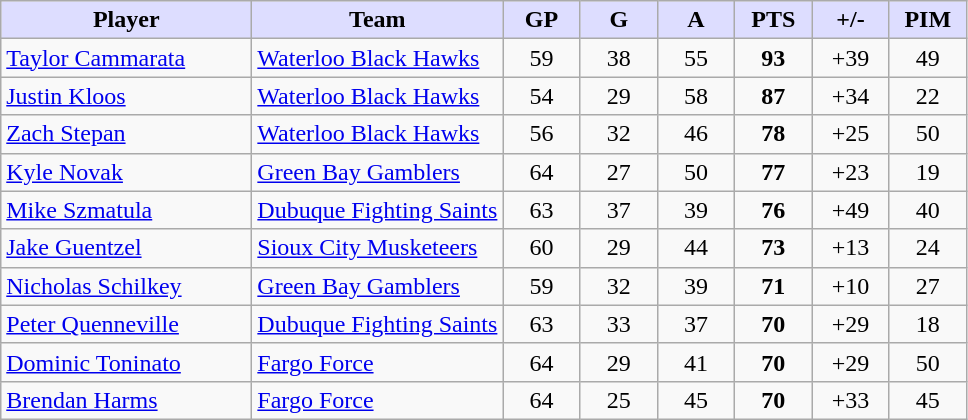<table class="wikitable" style="text-align:center;">
<tr>
<th style="background:#ddf; width:26%;">Player</th>
<th style="background:#ddf; width:26%;">Team</th>
<th style="background:#ddf; width:8%;">GP</th>
<th style="background:#ddf; width:8%;">G</th>
<th style="background:#ddf; width:8%;">A</th>
<th style="background:#ddf; width:8%;">PTS</th>
<th style="background:#ddf; width:8%;">+/-</th>
<th style="background:#ddf; width:8%;">PIM</th>
</tr>
<tr>
<td align=left><a href='#'>Taylor Cammarata</a></td>
<td align=left><a href='#'>Waterloo Black Hawks</a></td>
<td>59</td>
<td>38</td>
<td>55</td>
<td><strong>93</strong></td>
<td>+39</td>
<td>49</td>
</tr>
<tr>
<td align=left><a href='#'>Justin Kloos</a></td>
<td align=left><a href='#'>Waterloo Black Hawks</a></td>
<td>54</td>
<td>29</td>
<td>58</td>
<td><strong>87</strong></td>
<td>+34</td>
<td>22</td>
</tr>
<tr>
<td align=left><a href='#'>Zach Stepan</a></td>
<td align=left><a href='#'>Waterloo Black Hawks</a></td>
<td>56</td>
<td>32</td>
<td>46</td>
<td><strong>78</strong></td>
<td>+25</td>
<td>50</td>
</tr>
<tr>
<td align=left><a href='#'>Kyle Novak</a></td>
<td align=left><a href='#'>Green Bay Gamblers</a></td>
<td>64</td>
<td>27</td>
<td>50</td>
<td><strong>77</strong></td>
<td>+23</td>
<td>19</td>
</tr>
<tr>
<td align=left><a href='#'>Mike Szmatula</a></td>
<td align=left><a href='#'>Dubuque Fighting Saints</a></td>
<td>63</td>
<td>37</td>
<td>39</td>
<td><strong>76</strong></td>
<td>+49</td>
<td>40</td>
</tr>
<tr>
<td align=left><a href='#'>Jake Guentzel</a></td>
<td align=left><a href='#'>Sioux City Musketeers</a></td>
<td>60</td>
<td>29</td>
<td>44</td>
<td><strong>73</strong></td>
<td>+13</td>
<td>24</td>
</tr>
<tr>
<td align=left><a href='#'>Nicholas Schilkey</a></td>
<td align=left><a href='#'>Green Bay Gamblers</a></td>
<td>59</td>
<td>32</td>
<td>39</td>
<td><strong>71</strong></td>
<td>+10</td>
<td>27</td>
</tr>
<tr>
<td align=left><a href='#'>Peter Quenneville</a></td>
<td align=left><a href='#'>Dubuque Fighting Saints</a></td>
<td>63</td>
<td>33</td>
<td>37</td>
<td><strong>70</strong></td>
<td>+29</td>
<td>18</td>
</tr>
<tr>
<td align=left><a href='#'>Dominic Toninato</a></td>
<td align=left><a href='#'>Fargo Force</a></td>
<td>64</td>
<td>29</td>
<td>41</td>
<td><strong>70</strong></td>
<td>+29</td>
<td>50</td>
</tr>
<tr>
<td align=left><a href='#'>Brendan Harms</a></td>
<td align=left><a href='#'>Fargo Force</a></td>
<td>64</td>
<td>25</td>
<td>45</td>
<td><strong>70</strong></td>
<td>+33</td>
<td>45</td>
</tr>
</table>
